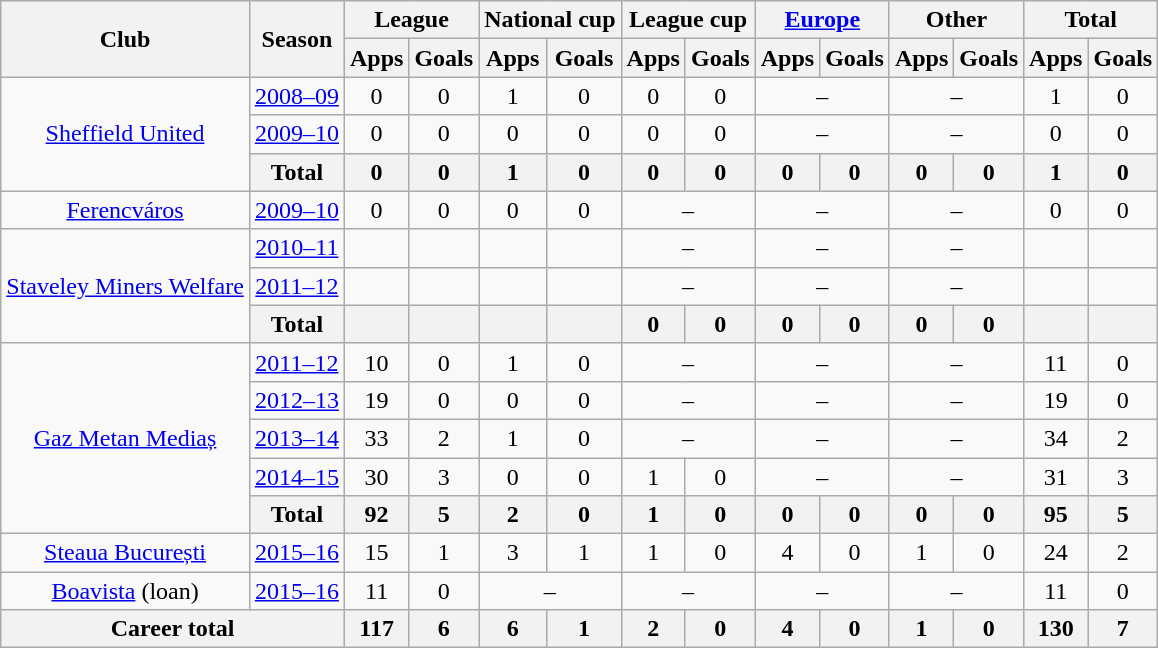<table class="wikitable" style="text-align:center">
<tr>
<th rowspan="2">Club</th>
<th rowspan="2">Season</th>
<th colspan="2">League</th>
<th colspan="2">National cup</th>
<th colspan="2">League cup</th>
<th colspan="2"><a href='#'>Europe</a></th>
<th colspan="2">Other</th>
<th colspan=3>Total</th>
</tr>
<tr>
<th>Apps</th>
<th>Goals</th>
<th>Apps</th>
<th>Goals</th>
<th>Apps</th>
<th>Goals</th>
<th>Apps</th>
<th>Goals</th>
<th>Apps</th>
<th>Goals</th>
<th>Apps</th>
<th>Goals</th>
</tr>
<tr>
<td rowspan="3"><a href='#'>Sheffield United</a></td>
<td><a href='#'>2008–09</a></td>
<td>0</td>
<td>0</td>
<td>1</td>
<td>0</td>
<td>0</td>
<td>0</td>
<td colspan="2">–</td>
<td colspan="2">–</td>
<td>1</td>
<td>0</td>
</tr>
<tr>
<td><a href='#'>2009–10</a></td>
<td>0</td>
<td>0</td>
<td>0</td>
<td>0</td>
<td>0</td>
<td>0</td>
<td colspan="2">–</td>
<td colspan="2">–</td>
<td>0</td>
<td>0</td>
</tr>
<tr>
<th colspan="1">Total</th>
<th>0</th>
<th>0</th>
<th>1</th>
<th>0</th>
<th>0</th>
<th>0</th>
<th>0</th>
<th>0</th>
<th>0</th>
<th>0</th>
<th>1</th>
<th>0</th>
</tr>
<tr>
<td><a href='#'>Ferencváros</a></td>
<td><a href='#'>2009–10</a></td>
<td>0</td>
<td>0</td>
<td>0</td>
<td>0</td>
<td colspan="2">–</td>
<td colspan="2">–</td>
<td colspan="2">–</td>
<td>0</td>
<td>0</td>
</tr>
<tr>
<td rowspan="3"><a href='#'>Staveley Miners Welfare</a></td>
<td><a href='#'>2010–11</a></td>
<td></td>
<td></td>
<td></td>
<td></td>
<td colspan="2">–</td>
<td colspan="2">–</td>
<td colspan="2">–</td>
<td></td>
<td></td>
</tr>
<tr>
<td><a href='#'>2011–12</a></td>
<td></td>
<td></td>
<td></td>
<td></td>
<td colspan="2">–</td>
<td colspan="2">–</td>
<td colspan="2">–</td>
<td></td>
<td></td>
</tr>
<tr>
<th colspan="1">Total</th>
<th></th>
<th></th>
<th></th>
<th></th>
<th>0</th>
<th>0</th>
<th>0</th>
<th>0</th>
<th>0</th>
<th>0</th>
<th></th>
<th></th>
</tr>
<tr>
<td rowspan="5"><a href='#'>Gaz Metan Mediaș</a></td>
<td><a href='#'>2011–12</a></td>
<td>10</td>
<td>0</td>
<td>1</td>
<td>0</td>
<td colspan="2">–</td>
<td colspan="2">–</td>
<td colspan="2">–</td>
<td>11</td>
<td>0</td>
</tr>
<tr>
<td><a href='#'>2012–13</a></td>
<td>19</td>
<td>0</td>
<td>0</td>
<td>0</td>
<td colspan="2">–</td>
<td colspan="2">–</td>
<td colspan="2">–</td>
<td>19</td>
<td>0</td>
</tr>
<tr>
<td><a href='#'>2013–14</a></td>
<td>33</td>
<td>2</td>
<td>1</td>
<td>0</td>
<td colspan="2">–</td>
<td colspan="2">–</td>
<td colspan="2">–</td>
<td>34</td>
<td>2</td>
</tr>
<tr>
<td><a href='#'>2014–15</a></td>
<td>30</td>
<td>3</td>
<td>0</td>
<td>0</td>
<td>1</td>
<td>0</td>
<td colspan="2">–</td>
<td colspan="2">–</td>
<td>31</td>
<td>3</td>
</tr>
<tr>
<th colspan="1">Total</th>
<th>92</th>
<th>5</th>
<th>2</th>
<th>0</th>
<th>1</th>
<th>0</th>
<th>0</th>
<th>0</th>
<th>0</th>
<th>0</th>
<th>95</th>
<th>5</th>
</tr>
<tr>
<td><a href='#'>Steaua București</a></td>
<td><a href='#'>2015–16</a></td>
<td>15</td>
<td>1</td>
<td>3</td>
<td>1</td>
<td>1</td>
<td>0</td>
<td>4</td>
<td>0</td>
<td>1</td>
<td>0</td>
<td>24</td>
<td>2</td>
</tr>
<tr>
<td><a href='#'>Boavista</a> (loan)</td>
<td><a href='#'>2015–16</a></td>
<td>11</td>
<td>0</td>
<td colspan="2">–</td>
<td colspan="2">–</td>
<td colspan="2">–</td>
<td colspan="2">–</td>
<td>11</td>
<td>0</td>
</tr>
<tr>
<th colspan="2">Career total</th>
<th>117</th>
<th>6</th>
<th>6</th>
<th>1</th>
<th>2</th>
<th>0</th>
<th>4</th>
<th>0</th>
<th>1</th>
<th>0</th>
<th>130</th>
<th>7</th>
</tr>
</table>
